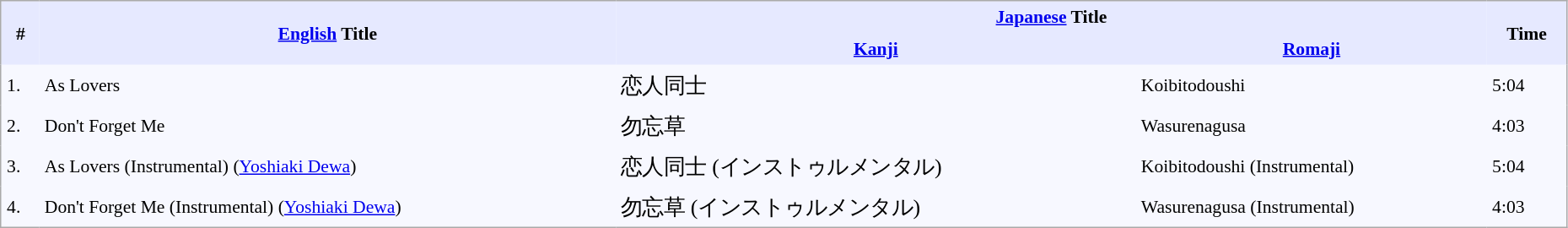<table border="0" cellpadding="4" cellspacing="0"  style="border:1px #aaa solid; border-collapse:collapse; padding:0.2em; margin:0 1em 1em; background:#f7f8ff; font-size:0.9em; width:98%;">
<tr style="vertical-align:middle; background:#e6e9ff;">
<th rowspan="2">#</th>
<th rowspan="2"><a href='#'>English</a> Title</th>
<th colspan="2"><a href='#'>Japanese</a> Title</th>
<th rowspan="2">Time</th>
</tr>
<tr style="background:#e6e9ff;">
<th><a href='#'>Kanji</a></th>
<th><a href='#'>Romaji</a></th>
</tr>
<tr>
<td>1.</td>
<td>As Lovers</td>
<td style="font-size: 120%;">恋人同士</td>
<td>Koibitodoushi</td>
<td>5:04</td>
</tr>
<tr>
<td>2.</td>
<td>Don't Forget Me</td>
<td style="font-size: 120%;">勿忘草</td>
<td>Wasurenagusa</td>
<td>4:03</td>
</tr>
<tr>
<td>3.</td>
<td>As Lovers (Instrumental) (<a href='#'>Yoshiaki Dewa</a>)</td>
<td style="font-size: 120%;">恋人同士 (インストゥルメンタル)</td>
<td>Koibitodoushi (Instrumental)</td>
<td>5:04</td>
</tr>
<tr>
<td>4.</td>
<td>Don't Forget Me (Instrumental) (<a href='#'>Yoshiaki Dewa</a>)</td>
<td style="font-size: 120%;">勿忘草 (インストゥルメンタル)</td>
<td>Wasurenagusa (Instrumental)</td>
<td>4:03</td>
</tr>
</table>
